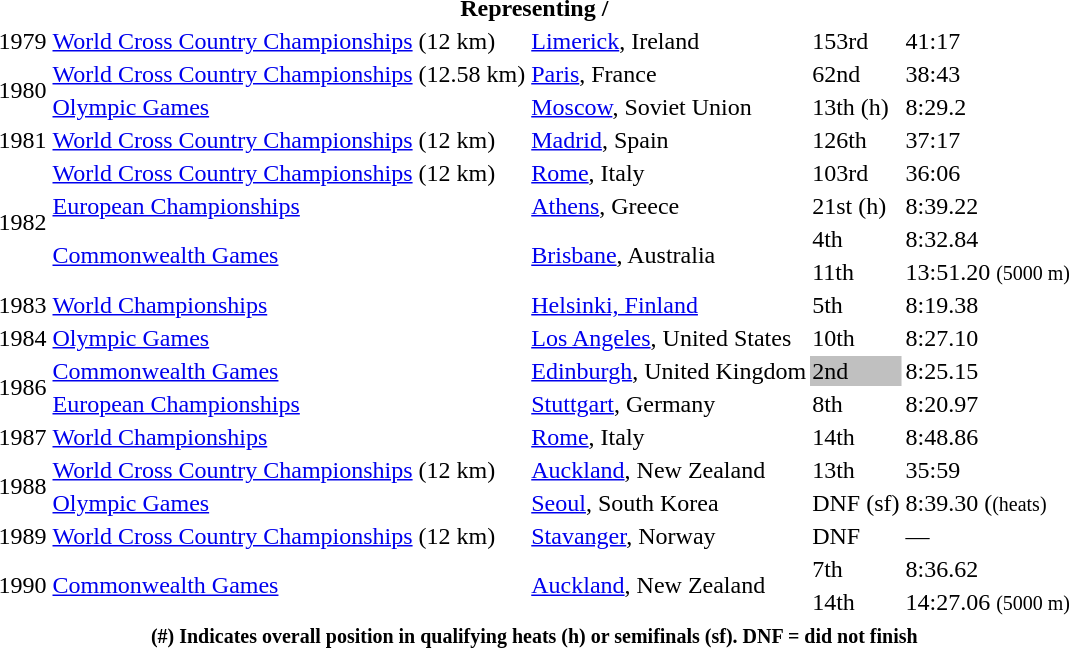<table>
<tr>
<th colspan=5>Representing  / </th>
</tr>
<tr>
<td>1979</td>
<td><a href='#'>World Cross Country Championships</a> (12 km)</td>
<td><a href='#'>Limerick</a>, Ireland</td>
<td>153rd</td>
<td>41:17</td>
</tr>
<tr>
<td rowspan=2>1980</td>
<td><a href='#'>World Cross Country Championships</a> (12.58 km)</td>
<td><a href='#'>Paris</a>, France</td>
<td>62nd</td>
<td>38:43</td>
</tr>
<tr>
<td><a href='#'>Olympic Games</a></td>
<td><a href='#'>Moscow</a>, Soviet Union</td>
<td>13th (h)</td>
<td>8:29.2</td>
</tr>
<tr>
<td>1981</td>
<td><a href='#'>World Cross Country Championships</a> (12 km)</td>
<td><a href='#'>Madrid</a>, Spain</td>
<td>126th</td>
<td>37:17</td>
</tr>
<tr>
<td rowspan=4>1982</td>
<td><a href='#'>World Cross Country Championships</a> (12 km)</td>
<td><a href='#'>Rome</a>, Italy</td>
<td>103rd</td>
<td>36:06</td>
</tr>
<tr>
<td><a href='#'>European Championships</a></td>
<td><a href='#'>Athens</a>, Greece</td>
<td>21st (h)</td>
<td>8:39.22</td>
</tr>
<tr>
<td rowspan=2><a href='#'>Commonwealth Games</a></td>
<td rowspan=2><a href='#'>Brisbane</a>, Australia</td>
<td>4th</td>
<td>8:32.84</td>
</tr>
<tr>
<td>11th</td>
<td>13:51.20 <small>(5000 m)</small></td>
</tr>
<tr>
<td>1983</td>
<td><a href='#'>World Championships</a></td>
<td><a href='#'>Helsinki, Finland</a></td>
<td>5th</td>
<td>8:19.38</td>
</tr>
<tr>
<td>1984</td>
<td><a href='#'>Olympic Games</a></td>
<td><a href='#'>Los Angeles</a>, United States</td>
<td>10th</td>
<td>8:27.10</td>
</tr>
<tr>
<td rowspan=2>1986</td>
<td><a href='#'>Commonwealth Games</a></td>
<td><a href='#'>Edinburgh</a>, United Kingdom</td>
<td bgcolor=silver>2nd</td>
<td>8:25.15</td>
</tr>
<tr>
<td><a href='#'>European Championships</a></td>
<td><a href='#'>Stuttgart</a>, Germany</td>
<td>8th</td>
<td>8:20.97</td>
</tr>
<tr>
<td>1987</td>
<td><a href='#'>World Championships</a></td>
<td><a href='#'>Rome</a>, Italy</td>
<td>14th</td>
<td>8:48.86</td>
</tr>
<tr>
<td rowspan=2>1988</td>
<td><a href='#'>World Cross Country Championships</a> (12 km)</td>
<td><a href='#'>Auckland</a>, New Zealand</td>
<td>13th</td>
<td>35:59</td>
</tr>
<tr>
<td><a href='#'>Olympic Games</a></td>
<td><a href='#'>Seoul</a>, South Korea</td>
<td>DNF (sf)</td>
<td>8:39.30 (<small>(heats)</small></td>
</tr>
<tr>
<td>1989</td>
<td><a href='#'>World Cross Country Championships</a> (12 km)</td>
<td><a href='#'>Stavanger</a>, Norway</td>
<td>DNF</td>
<td>—</td>
</tr>
<tr>
<td rowspan=2>1990</td>
<td rowspan=2><a href='#'>Commonwealth Games</a></td>
<td rowspan=2><a href='#'>Auckland</a>, New Zealand</td>
<td>7th</td>
<td>8:36.62</td>
</tr>
<tr>
<td>14th</td>
<td>14:27.06 <small>(5000 m)</small></td>
</tr>
<tr>
<th colspan=5><small> (#) Indicates overall position in qualifying heats (h) or semifinals (sf). DNF = did not finish</small></th>
</tr>
</table>
